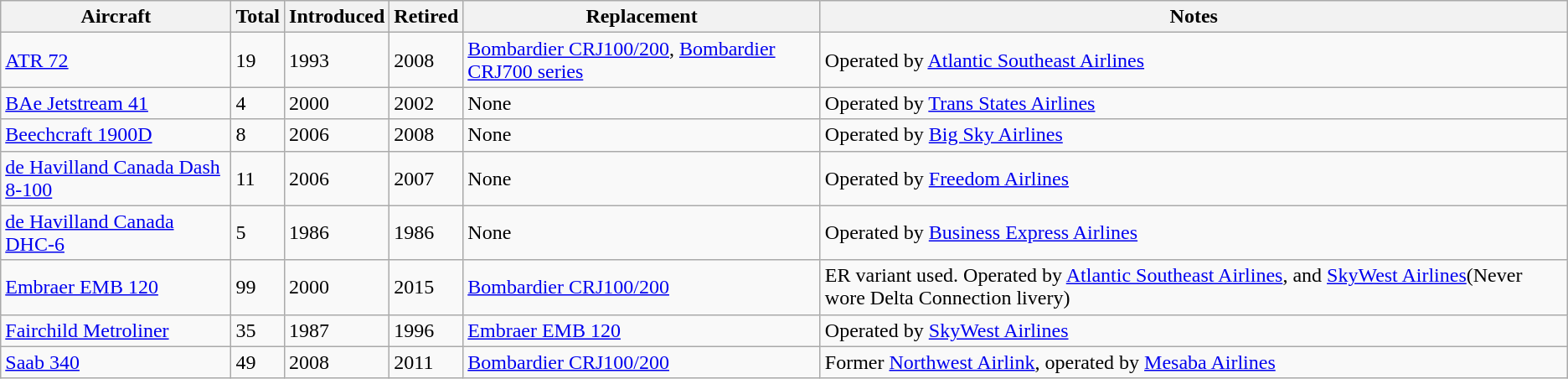<table class="wikitable">
<tr>
<th>Aircraft</th>
<th>Total</th>
<th>Introduced</th>
<th>Retired</th>
<th>Replacement</th>
<th>Notes</th>
</tr>
<tr>
<td><a href='#'>ATR 72</a></td>
<td>19</td>
<td>1993</td>
<td>2008</td>
<td><a href='#'>Bombardier CRJ100/200</a>, <a href='#'>Bombardier CRJ700 series</a></td>
<td>Operated by <a href='#'>Atlantic Southeast Airlines</a></td>
</tr>
<tr>
<td><a href='#'>BAe Jetstream 41</a></td>
<td>4</td>
<td>2000</td>
<td>2002</td>
<td>None</td>
<td>Operated by <a href='#'>Trans States Airlines</a></td>
</tr>
<tr>
<td><a href='#'>Beechcraft 1900D</a></td>
<td>8</td>
<td>2006</td>
<td>2008</td>
<td>None</td>
<td>Operated by <a href='#'>Big Sky Airlines</a></td>
</tr>
<tr>
<td><a href='#'>de Havilland Canada Dash 8-100</a></td>
<td>11</td>
<td>2006</td>
<td>2007</td>
<td>None</td>
<td>Operated by <a href='#'>Freedom Airlines</a></td>
</tr>
<tr>
<td><a href='#'>de Havilland Canada DHC-6</a></td>
<td>5</td>
<td>1986</td>
<td>1986</td>
<td>None</td>
<td>Operated by <a href='#'>Business Express Airlines</a></td>
</tr>
<tr>
<td><a href='#'>Embraer EMB 120</a></td>
<td>99</td>
<td>2000</td>
<td>2015</td>
<td><a href='#'>Bombardier CRJ100/200</a></td>
<td>ER variant used. Operated by <a href='#'>Atlantic Southeast Airlines</a>, and <a href='#'>SkyWest Airlines</a>(Never wore Delta Connection livery)</td>
</tr>
<tr>
<td><a href='#'>Fairchild Metroliner</a></td>
<td>35</td>
<td>1987</td>
<td>1996</td>
<td><a href='#'>Embraer EMB 120</a></td>
<td>Operated by <a href='#'>SkyWest Airlines</a></td>
</tr>
<tr>
<td><a href='#'>Saab 340</a></td>
<td>49</td>
<td>2008</td>
<td>2011</td>
<td><a href='#'>Bombardier CRJ100/200</a></td>
<td>Former <a href='#'>Northwest Airlink</a>, operated by <a href='#'>Mesaba Airlines</a></td>
</tr>
</table>
